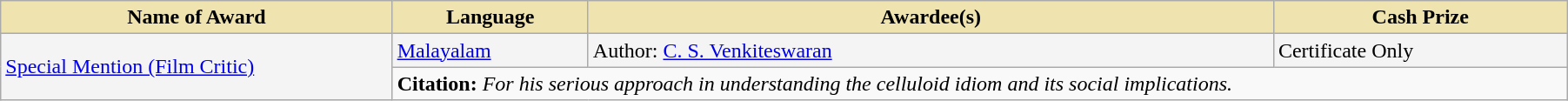<table class="wikitable">
<tr>
<th style="background-color:#EFE4B0;width:20%;">Name of Award</th>
<th style="background-color:#EFE4B0;width:10%;">Language</th>
<th style="background-color:#EFE4B0;width:35%;">Awardee(s)</th>
<th style="background-color:#EFE4B0;width:15%;">Cash Prize</th>
</tr>
<tr style="background-color:#F4F4F4">
<td rowspan="2"><a href='#'>Special Mention (Film Critic)</a></td>
<td><a href='#'>Malayalam</a></td>
<td>Author: <a href='#'>C. S. Venkiteswaran</a></td>
<td>Certificate Only</td>
</tr>
<tr style="background-color:#F9F9F9">
<td colspan="4"><strong>Citation:</strong> <em>For his serious approach in understanding the celluloid idiom and its social implications.</em></td>
</tr>
</table>
